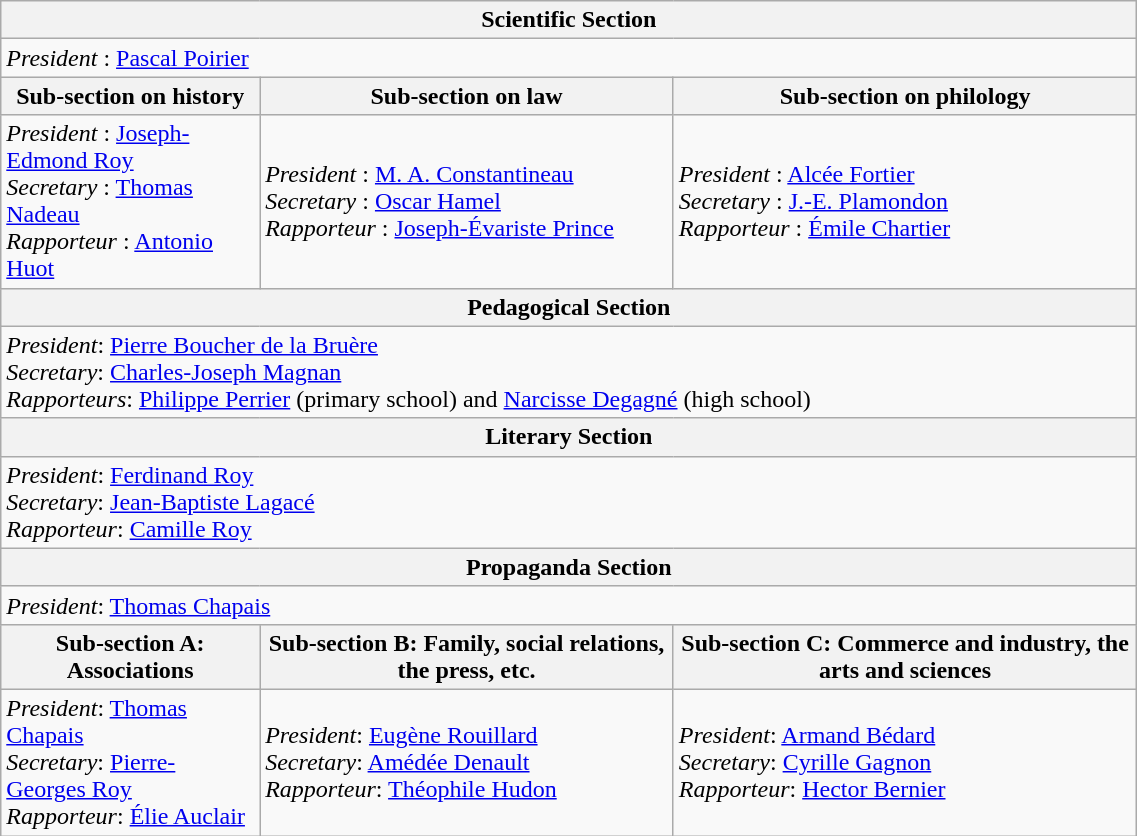<table class="wikitable" border="1" width="60%">
<tr>
<th colspan="3">Scientific Section</th>
</tr>
<tr>
<td colspan="3"><em>President</em> : <a href='#'>Pascal Poirier</a></td>
</tr>
<tr>
<th>Sub-section on history</th>
<th>Sub-section on law</th>
<th>Sub-section on philology</th>
</tr>
<tr>
<td><em>President</em> : <a href='#'>Joseph-Edmond Roy</a> <br> <em>Secretary</em> : <a href='#'>Thomas Nadeau</a> <br> <em>Rapporteur</em> : <a href='#'>Antonio Huot</a></td>
<td><em>President</em> : <a href='#'>M. A. Constantineau</a> <br> <em>Secretary</em> : <a href='#'>Oscar Hamel</a> <br> <em>Rapporteur</em> : <a href='#'>Joseph-Évariste Prince</a></td>
<td><em>President</em> : <a href='#'>Alcée Fortier</a> <br> <em>Secretary</em> : <a href='#'>J.-E. Plamondon</a> <br> <em>Rapporteur</em> : <a href='#'>Émile Chartier</a></td>
</tr>
<tr>
<th colspan="3">Pedagogical Section</th>
</tr>
<tr>
<td colspan="3"><em>President</em>: <a href='#'>Pierre Boucher de la Bruère</a> <br> <em>Secretary</em>: <a href='#'>Charles-Joseph Magnan</a> <br> <em>Rapporteurs</em>: <a href='#'>Philippe Perrier</a> (primary school) and <a href='#'>Narcisse Degagné</a> (high school)</td>
</tr>
<tr>
<th colspan="3">Literary Section</th>
</tr>
<tr>
<td colspan="3"><em>President</em>: <a href='#'>Ferdinand Roy</a> <br> <em>Secretary</em>: <a href='#'>Jean-Baptiste Lagacé</a> <br> <em>Rapporteur</em>: <a href='#'>Camille Roy</a></td>
</tr>
<tr>
<th colspan="3">Propaganda Section</th>
</tr>
<tr>
<td colspan="3"><em>President</em>: <a href='#'>Thomas Chapais</a></td>
</tr>
<tr>
<th>Sub-section A: Associations</th>
<th>Sub-section B: Family, social relations, the press, etc.</th>
<th>Sub-section C: Commerce and industry, the arts and sciences</th>
</tr>
<tr>
<td><em>President</em>: <a href='#'>Thomas Chapais</a> <br> <em>Secretary</em>: <a href='#'>Pierre-Georges Roy</a> <br> <em>Rapporteur</em>: <a href='#'>Élie Auclair</a></td>
<td><em>President</em>: <a href='#'>Eugène Rouillard</a> <br> <em>Secretary</em>: <a href='#'>Amédée Denault</a> <br> <em>Rapporteur</em>: <a href='#'>Théophile Hudon</a></td>
<td><em>President</em>: <a href='#'>Armand Bédard</a> <br> <em>Secretary</em>: <a href='#'>Cyrille Gagnon</a> <br> <em>Rapporteur</em>: <a href='#'>Hector Bernier</a></td>
</tr>
</table>
